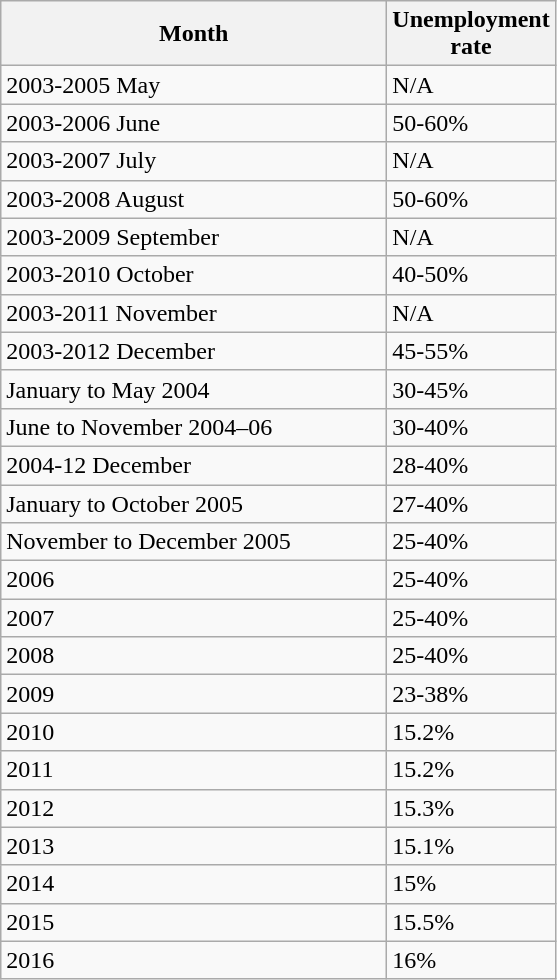<table class="wikitable sortable">
<tr>
<th width="250px">Month</th>
<th width="100px">Unemployment<br>rate</th>
</tr>
<tr>
<td>2003-2005 May</td>
<td>N/A</td>
</tr>
<tr>
<td>2003-2006 June</td>
<td>50-60%</td>
</tr>
<tr>
<td>2003-2007 July</td>
<td>N/A</td>
</tr>
<tr>
<td>2003-2008 August</td>
<td>50-60%</td>
</tr>
<tr>
<td>2003-2009 September</td>
<td>N/A</td>
</tr>
<tr>
<td>2003-2010 October</td>
<td>40-50%</td>
</tr>
<tr>
<td>2003-2011 November</td>
<td>N/A</td>
</tr>
<tr>
<td>2003-2012 December</td>
<td>45-55%</td>
</tr>
<tr>
<td>January to May 2004</td>
<td>30-45%</td>
</tr>
<tr>
<td>June to November 2004–06</td>
<td>30-40%</td>
</tr>
<tr>
<td>2004-12 December</td>
<td>28-40%</td>
</tr>
<tr>
<td>January to October 2005</td>
<td>27-40%</td>
</tr>
<tr>
<td>November to December 2005</td>
<td>25-40%</td>
</tr>
<tr>
<td>2006</td>
<td>25-40%</td>
</tr>
<tr>
<td>2007</td>
<td>25-40%</td>
</tr>
<tr>
<td>2008</td>
<td>25-40%</td>
</tr>
<tr>
<td>2009</td>
<td>23-38%</td>
</tr>
<tr>
<td>2010</td>
<td>15.2%</td>
</tr>
<tr>
<td>2011</td>
<td>15.2%</td>
</tr>
<tr>
<td>2012</td>
<td>15.3%</td>
</tr>
<tr>
<td>2013</td>
<td>15.1%</td>
</tr>
<tr>
<td>2014</td>
<td>15%</td>
</tr>
<tr>
<td>2015</td>
<td>15.5%</td>
</tr>
<tr>
<td>2016</td>
<td>16%</td>
</tr>
</table>
